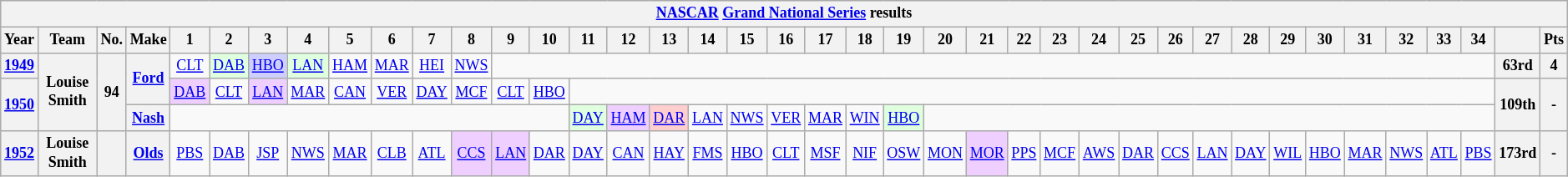<table class="wikitable" style="text-align:center; font-size:75%">
<tr>
<th colspan="68"><a href='#'>NASCAR</a> <a href='#'>Grand National Series</a> results</th>
</tr>
<tr>
<th>Year</th>
<th>Team</th>
<th>No.</th>
<th>Make</th>
<th>1</th>
<th>2</th>
<th>3</th>
<th>4</th>
<th>5</th>
<th>6</th>
<th>7</th>
<th>8</th>
<th>9</th>
<th>10</th>
<th>11</th>
<th>12</th>
<th>13</th>
<th>14</th>
<th>15</th>
<th>16</th>
<th>17</th>
<th>18</th>
<th>19</th>
<th>20</th>
<th>21</th>
<th>22</th>
<th>23</th>
<th>24</th>
<th>25</th>
<th>26</th>
<th>27</th>
<th>28</th>
<th>29</th>
<th>30</th>
<th>31</th>
<th>32</th>
<th>33</th>
<th>34</th>
<th></th>
<th>Pts</th>
</tr>
<tr>
<th><a href='#'>1949</a></th>
<th rowspan=3>Louise Smith</th>
<th rowspan=3>94</th>
<th rowspan=2><a href='#'>Ford</a></th>
<td><a href='#'>CLT</a></td>
<td style="background:#DFFFDF;"><a href='#'>DAB</a><br></td>
<td style="background:#CFCFFF;"><a href='#'>HBO</a><br></td>
<td style="background:#DFFFDF;"><a href='#'>LAN</a><br></td>
<td><a href='#'>HAM</a></td>
<td><a href='#'>MAR</a></td>
<td><a href='#'>HEI</a></td>
<td><a href='#'>NWS</a></td>
<td colspan=26></td>
<th>63rd</th>
<th>4</th>
</tr>
<tr>
<th rowspan=2><a href='#'>1950</a></th>
<td style="background:#EFCFFF;"><a href='#'>DAB</a><br></td>
<td><a href='#'>CLT</a></td>
<td style="background:#EFCFFF;"><a href='#'>LAN</a><br></td>
<td><a href='#'>MAR</a></td>
<td><a href='#'>CAN</a></td>
<td><a href='#'>VER</a></td>
<td><a href='#'>DAY</a></td>
<td><a href='#'>MCF</a></td>
<td><a href='#'>CLT</a></td>
<td><a href='#'>HBO</a></td>
<td colspan=24></td>
<th rowspan=2>109th</th>
<th rowspan=2>-</th>
</tr>
<tr>
<th><a href='#'>Nash</a></th>
<td colspan=10></td>
<td style="background:#DFFFDF;"><a href='#'>DAY</a><br></td>
<td style="background:#EFCFFF;"><a href='#'>HAM</a><br></td>
<td style="background:#FFCFCF;"><a href='#'>DAR</a><br></td>
<td><a href='#'>LAN</a></td>
<td><a href='#'>NWS</a></td>
<td><a href='#'>VER</a></td>
<td><a href='#'>MAR</a></td>
<td><a href='#'>WIN</a></td>
<td style="background:#DFFFDF;"><a href='#'>HBO</a><br></td>
<td colspan=15></td>
</tr>
<tr>
<th><a href='#'>1952</a></th>
<th>Louise Smith</th>
<th></th>
<th><a href='#'>Olds</a></th>
<td><a href='#'>PBS</a></td>
<td><a href='#'>DAB</a></td>
<td><a href='#'>JSP</a></td>
<td><a href='#'>NWS</a></td>
<td><a href='#'>MAR</a></td>
<td><a href='#'>CLB</a></td>
<td><a href='#'>ATL</a></td>
<td style="background:#EFCFFF;"><a href='#'>CCS</a><br></td>
<td style="background:#EFCFFF;"><a href='#'>LAN</a><br></td>
<td><a href='#'>DAR</a></td>
<td><a href='#'>DAY</a></td>
<td><a href='#'>CAN</a></td>
<td><a href='#'>HAY</a></td>
<td><a href='#'>FMS</a></td>
<td><a href='#'>HBO</a></td>
<td><a href='#'>CLT</a></td>
<td><a href='#'>MSF</a></td>
<td><a href='#'>NIF</a></td>
<td><a href='#'>OSW</a></td>
<td><a href='#'>MON</a></td>
<td style="background:#EFCFFF;"><a href='#'>MOR</a><br></td>
<td><a href='#'>PPS</a></td>
<td><a href='#'>MCF</a></td>
<td><a href='#'>AWS</a></td>
<td><a href='#'>DAR</a></td>
<td><a href='#'>CCS</a></td>
<td><a href='#'>LAN</a></td>
<td><a href='#'>DAY</a></td>
<td><a href='#'>WIL</a></td>
<td><a href='#'>HBO</a></td>
<td><a href='#'>MAR</a></td>
<td><a href='#'>NWS</a></td>
<td><a href='#'>ATL</a></td>
<td><a href='#'>PBS</a></td>
<th>173rd</th>
<th>-</th>
</tr>
</table>
